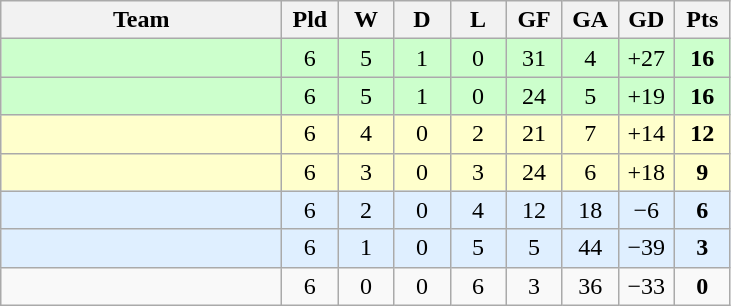<table class=wikitable style="text-align:center">
<tr>
<th width="180">Team</th>
<th width="30">Pld</th>
<th width="30">W</th>
<th width="30">D</th>
<th width="30">L</th>
<th width="30">GF</th>
<th width="30">GA</th>
<th width="30">GD</th>
<th width="30">Pts</th>
</tr>
<tr bgcolor=ccffcc>
<td align=left></td>
<td>6</td>
<td>5</td>
<td>1</td>
<td>0</td>
<td>31</td>
<td>4</td>
<td>+27</td>
<td><strong>16</strong></td>
</tr>
<tr bgcolor=ccffcc>
<td align=left></td>
<td>6</td>
<td>5</td>
<td>1</td>
<td>0</td>
<td>24</td>
<td>5</td>
<td>+19</td>
<td><strong>16</strong></td>
</tr>
<tr bgcolor="#ffffcc">
<td align=left></td>
<td>6</td>
<td>4</td>
<td>0</td>
<td>2</td>
<td>21</td>
<td>7</td>
<td>+14</td>
<td><strong>12</strong></td>
</tr>
<tr bgcolor="#ffffcc">
<td align=left></td>
<td>6</td>
<td>3</td>
<td>0</td>
<td>3</td>
<td>24</td>
<td>6</td>
<td>+18</td>
<td><strong>9</strong></td>
</tr>
<tr bgcolor=dfefff>
<td align=left></td>
<td>6</td>
<td>2</td>
<td>0</td>
<td>4</td>
<td>12</td>
<td>18</td>
<td>−6</td>
<td><strong>6</strong></td>
</tr>
<tr bgcolor=dfefff>
<td align=left></td>
<td>6</td>
<td>1</td>
<td>0</td>
<td>5</td>
<td>5</td>
<td>44</td>
<td>−39</td>
<td><strong>3</strong></td>
</tr>
<tr>
<td align=left></td>
<td>6</td>
<td>0</td>
<td>0</td>
<td>6</td>
<td>3</td>
<td>36</td>
<td>−33</td>
<td><strong>0</strong></td>
</tr>
</table>
